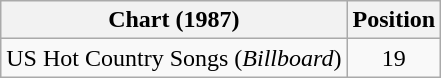<table class="wikitable">
<tr>
<th>Chart (1987)</th>
<th>Position</th>
</tr>
<tr>
<td>US Hot Country Songs (<em>Billboard</em>)</td>
<td align="center">19</td>
</tr>
</table>
